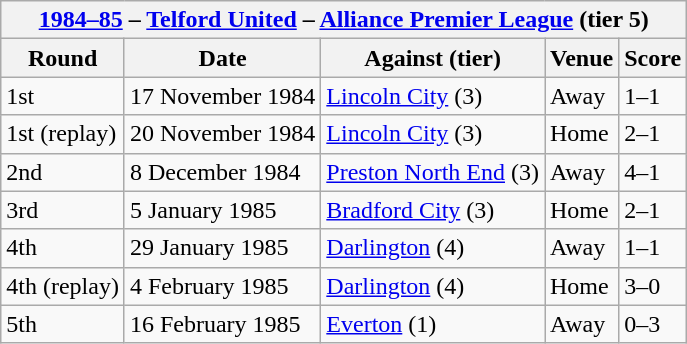<table class="wikitable">
<tr>
<th colspan=5><strong><a href='#'>1984–85</a> – <a href='#'>Telford United</a> – <a href='#'>Alliance Premier League</a> (tier 5)</strong></th>
</tr>
<tr>
<th>Round</th>
<th>Date</th>
<th>Against (tier)</th>
<th>Venue</th>
<th>Score</th>
</tr>
<tr>
<td>1st</td>
<td>17 November 1984</td>
<td><a href='#'>Lincoln City</a> (3)</td>
<td>Away</td>
<td>1–1</td>
</tr>
<tr>
<td>1st (replay)</td>
<td>20 November 1984</td>
<td><a href='#'>Lincoln City</a> (3)</td>
<td>Home</td>
<td>2–1</td>
</tr>
<tr>
<td>2nd</td>
<td>8 December 1984</td>
<td><a href='#'>Preston North End</a> (3)</td>
<td>Away</td>
<td>4–1</td>
</tr>
<tr>
<td>3rd</td>
<td>5 January 1985</td>
<td><a href='#'>Bradford City</a> (3)</td>
<td>Home</td>
<td>2–1</td>
</tr>
<tr>
<td>4th</td>
<td>29 January 1985</td>
<td><a href='#'>Darlington</a> (4)</td>
<td>Away</td>
<td>1–1</td>
</tr>
<tr>
<td>4th (replay)</td>
<td>4 February 1985</td>
<td><a href='#'>Darlington</a> (4)</td>
<td>Home</td>
<td>3–0</td>
</tr>
<tr>
<td>5th</td>
<td>16 February 1985</td>
<td><a href='#'>Everton</a> (1)</td>
<td>Away</td>
<td>0–3</td>
</tr>
</table>
